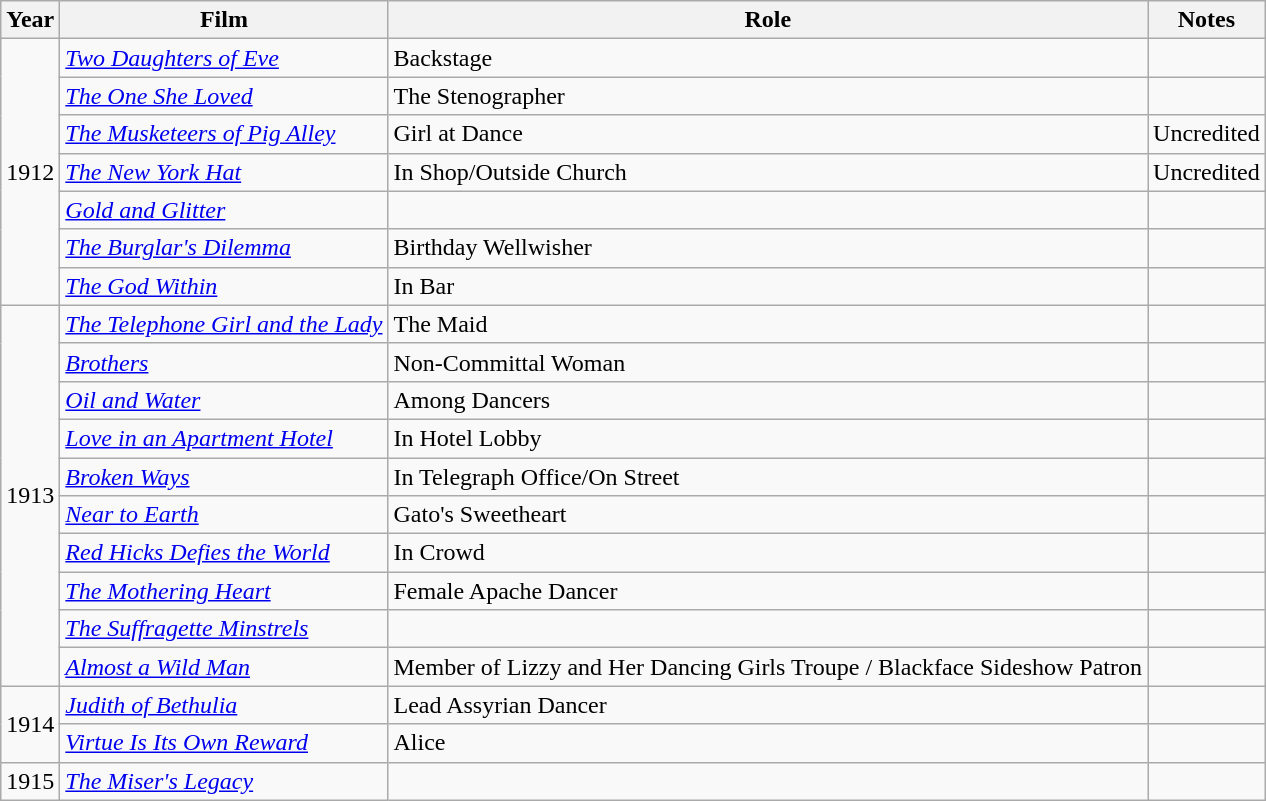<table class="wikitable">
<tr>
<th>Year</th>
<th>Film</th>
<th>Role</th>
<th>Notes</th>
</tr>
<tr>
<td rowspan=7>1912</td>
<td><em><a href='#'>Two Daughters of Eve</a></em></td>
<td>Backstage</td>
<td></td>
</tr>
<tr>
<td><em><a href='#'>The One She Loved</a></em></td>
<td>The Stenographer</td>
<td></td>
</tr>
<tr>
<td><em><a href='#'>The Musketeers of Pig Alley</a></em></td>
<td>Girl at Dance</td>
<td>Uncredited</td>
</tr>
<tr>
<td><em><a href='#'>The New York Hat</a></em></td>
<td>In Shop/Outside Church</td>
<td>Uncredited</td>
</tr>
<tr>
<td><em><a href='#'>Gold and Glitter</a></em></td>
<td></td>
<td></td>
</tr>
<tr>
<td><em><a href='#'>The Burglar's Dilemma</a></em></td>
<td>Birthday Wellwisher</td>
<td></td>
</tr>
<tr>
<td><em><a href='#'>The God Within</a></em></td>
<td>In Bar</td>
<td></td>
</tr>
<tr>
<td rowspan=10>1913</td>
<td><em><a href='#'>The Telephone Girl and the Lady</a></em></td>
<td>The Maid</td>
<td></td>
</tr>
<tr>
<td><em><a href='#'>Brothers</a></em></td>
<td>Non-Committal Woman</td>
<td></td>
</tr>
<tr>
<td><em><a href='#'>Oil and Water</a></em></td>
<td>Among Dancers</td>
<td></td>
</tr>
<tr>
<td><em><a href='#'>Love in an Apartment Hotel</a></em></td>
<td>In Hotel Lobby</td>
<td></td>
</tr>
<tr>
<td><em><a href='#'>Broken Ways</a></em></td>
<td>In Telegraph Office/On Street</td>
<td></td>
</tr>
<tr>
<td><em><a href='#'>Near to Earth</a></em></td>
<td>Gato's Sweetheart</td>
<td></td>
</tr>
<tr>
<td><em><a href='#'>Red Hicks Defies the World</a></em></td>
<td>In Crowd</td>
<td></td>
</tr>
<tr>
<td><em><a href='#'>The Mothering Heart</a></em></td>
<td>Female Apache Dancer</td>
<td></td>
</tr>
<tr>
<td><em><a href='#'>The Suffragette Minstrels</a></em></td>
<td></td>
<td></td>
</tr>
<tr>
<td><em><a href='#'>Almost a Wild Man</a></em></td>
<td>Member of Lizzy and Her Dancing Girls Troupe / Blackface Sideshow Patron</td>
<td></td>
</tr>
<tr>
<td rowspan=2>1914</td>
<td><em><a href='#'>Judith of Bethulia</a></em></td>
<td>Lead Assyrian Dancer</td>
<td></td>
</tr>
<tr>
<td><em><a href='#'>Virtue Is Its Own Reward</a></em></td>
<td>Alice</td>
<td></td>
</tr>
<tr>
<td>1915</td>
<td><em><a href='#'>The Miser's Legacy</a></em></td>
<td></td>
<td></td>
</tr>
</table>
